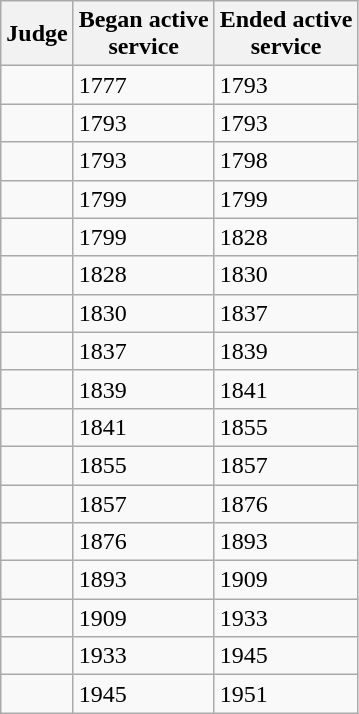<table class="sortable wikitable">
<tr>
<th>Judge</th>
<th>Began active<br>service</th>
<th>Ended active<br>service</th>
</tr>
<tr>
<td></td>
<td>1777</td>
<td>1793</td>
</tr>
<tr>
<td></td>
<td>1793</td>
<td>1793</td>
</tr>
<tr>
<td></td>
<td>1793</td>
<td>1798</td>
</tr>
<tr>
<td></td>
<td>1799</td>
<td>1799</td>
</tr>
<tr>
<td></td>
<td>1799</td>
<td>1828</td>
</tr>
<tr>
<td></td>
<td>1828</td>
<td>1830</td>
</tr>
<tr>
<td></td>
<td>1830</td>
<td>1837</td>
</tr>
<tr>
<td></td>
<td>1837</td>
<td>1839</td>
</tr>
<tr>
<td></td>
<td>1839</td>
<td>1841</td>
</tr>
<tr>
<td></td>
<td>1841</td>
<td>1855</td>
</tr>
<tr>
<td></td>
<td>1855</td>
<td>1857</td>
</tr>
<tr>
<td></td>
<td>1857</td>
<td>1876</td>
</tr>
<tr>
<td></td>
<td>1876</td>
<td>1893</td>
</tr>
<tr>
<td></td>
<td>1893</td>
<td>1909</td>
</tr>
<tr>
<td></td>
<td>1909</td>
<td>1933</td>
</tr>
<tr>
<td></td>
<td>1933</td>
<td>1945</td>
</tr>
<tr>
<td></td>
<td>1945</td>
<td>1951</td>
</tr>
</table>
